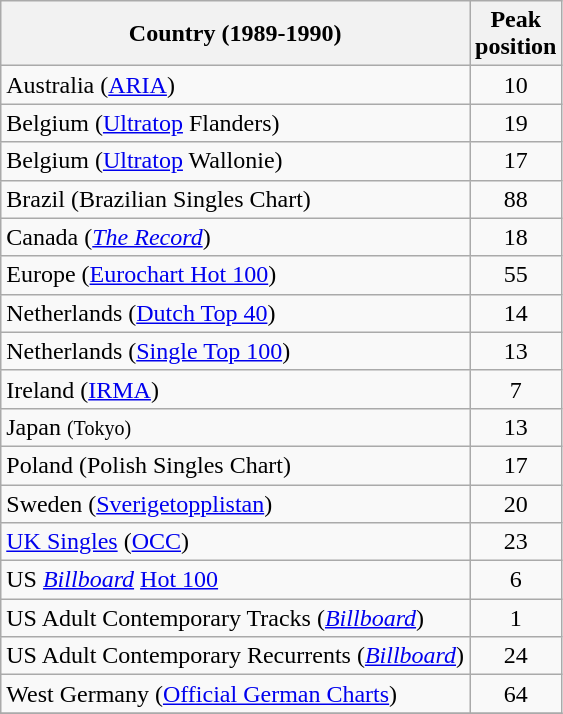<table class="wikitable">
<tr>
<th>Country (1989-1990)</th>
<th>Peak<br>position</th>
</tr>
<tr>
<td>Australia (<a href='#'>ARIA</a>)</td>
<td align="center">10</td>
</tr>
<tr>
<td>Belgium (<a href='#'>Ultratop</a> Flanders)</td>
<td align="center">19</td>
</tr>
<tr>
<td>Belgium (<a href='#'>Ultratop</a> Wallonie)</td>
<td align="center">17</td>
</tr>
<tr>
<td>Brazil (Brazilian Singles Chart)</td>
<td align="center">88</td>
</tr>
<tr>
<td>Canada (<em><a href='#'>The Record</a></em>)</td>
<td align="center">18</td>
</tr>
<tr>
<td>Europe (<a href='#'>Eurochart Hot 100</a>)</td>
<td align="center">55</td>
</tr>
<tr>
<td>Netherlands (<a href='#'>Dutch Top 40</a>)</td>
<td align="center">14</td>
</tr>
<tr>
<td>Netherlands (<a href='#'>Single Top 100</a>)</td>
<td align="center">13</td>
</tr>
<tr>
<td>Ireland (<a href='#'>IRMA</a>)</td>
<td align="center">7</td>
</tr>
<tr>
<td>Japan <small>(Tokyo)</small></td>
<td align="center">13</td>
</tr>
<tr>
<td>Poland (Polish Singles Chart)</td>
<td align="center">17</td>
</tr>
<tr>
<td>Sweden (<a href='#'>Sverigetopplistan</a>)</td>
<td align="center">20</td>
</tr>
<tr>
<td><a href='#'>UK Singles</a> (<a href='#'>OCC</a>)</td>
<td align="center">23</td>
</tr>
<tr>
<td>US <em><a href='#'>Billboard</a></em> <a href='#'>Hot 100</a></td>
<td align="center">6</td>
</tr>
<tr>
<td>US Adult Contemporary Tracks (<em><a href='#'>Billboard</a></em>)</td>
<td align="center">1</td>
</tr>
<tr>
<td>US Adult Contemporary Recurrents (<em><a href='#'>Billboard</a></em>)</td>
<td align="center">24</td>
</tr>
<tr>
<td>West Germany (<a href='#'>Official German Charts</a>)</td>
<td align="center">64</td>
</tr>
<tr>
</tr>
</table>
